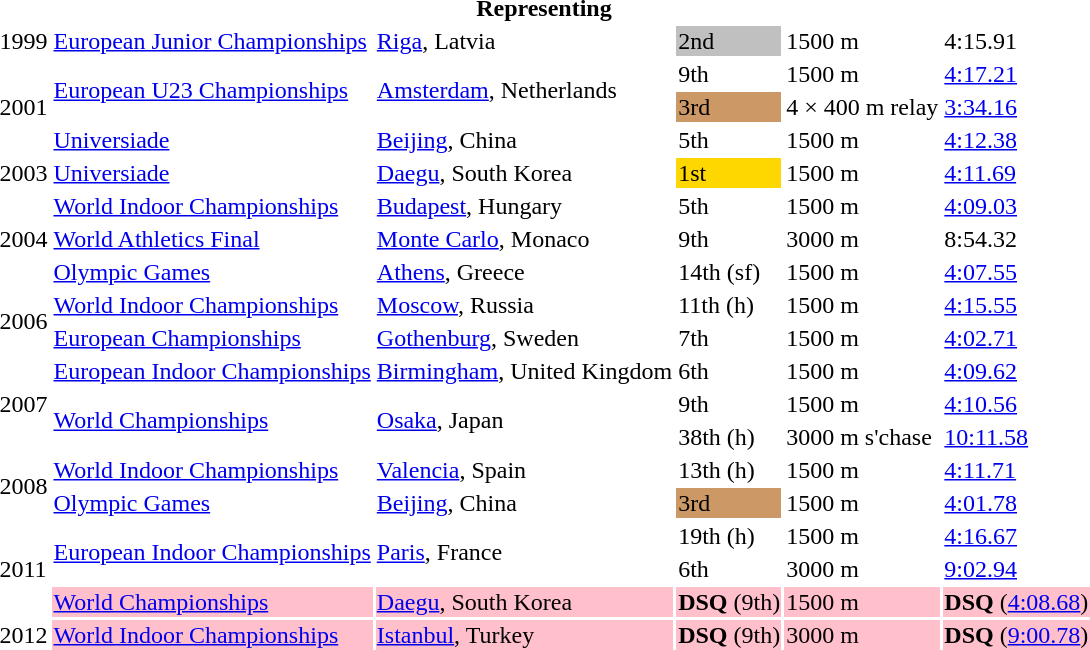<table>
<tr>
<th colspan="6">Representing </th>
</tr>
<tr>
<td>1999</td>
<td><a href='#'>European Junior Championships</a></td>
<td><a href='#'>Riga</a>, Latvia</td>
<td bgcolor=silver>2nd</td>
<td>1500 m</td>
<td>4:15.91</td>
</tr>
<tr>
<td rowspan=3>2001</td>
<td rowspan=2><a href='#'>European U23 Championships</a></td>
<td rowspan=2><a href='#'>Amsterdam</a>, Netherlands</td>
<td>9th</td>
<td>1500 m</td>
<td><a href='#'>4:17.21</a></td>
</tr>
<tr>
<td bgcolor="cc9966">3rd</td>
<td>4 × 400 m relay</td>
<td><a href='#'>3:34.16</a></td>
</tr>
<tr>
<td><a href='#'>Universiade</a></td>
<td><a href='#'>Beijing</a>, China</td>
<td>5th</td>
<td>1500 m</td>
<td><a href='#'>4:12.38</a></td>
</tr>
<tr>
<td>2003</td>
<td><a href='#'>Universiade</a></td>
<td><a href='#'>Daegu</a>, South Korea</td>
<td bgcolor="gold">1st</td>
<td>1500 m</td>
<td><a href='#'>4:11.69</a></td>
</tr>
<tr>
<td rowspan=3>2004</td>
<td><a href='#'>World Indoor Championships</a></td>
<td><a href='#'>Budapest</a>, Hungary</td>
<td>5th</td>
<td>1500 m</td>
<td><a href='#'>4:09.03</a></td>
</tr>
<tr>
<td><a href='#'>World Athletics Final</a></td>
<td><a href='#'>Monte Carlo</a>, Monaco</td>
<td>9th</td>
<td>3000 m</td>
<td>8:54.32</td>
</tr>
<tr>
<td><a href='#'>Olympic Games</a></td>
<td><a href='#'>Athens</a>, Greece</td>
<td>14th (sf)</td>
<td>1500 m</td>
<td><a href='#'>4:07.55</a></td>
</tr>
<tr>
<td rowspan=2>2006</td>
<td><a href='#'>World Indoor Championships</a></td>
<td><a href='#'>Moscow</a>, Russia</td>
<td>11th (h)</td>
<td>1500 m</td>
<td><a href='#'>4:15.55</a></td>
</tr>
<tr>
<td><a href='#'>European Championships</a></td>
<td><a href='#'>Gothenburg</a>, Sweden</td>
<td>7th</td>
<td>1500 m</td>
<td><a href='#'>4:02.71</a></td>
</tr>
<tr>
<td rowspan=3>2007</td>
<td><a href='#'>European Indoor Championships</a></td>
<td><a href='#'>Birmingham</a>, United Kingdom</td>
<td>6th</td>
<td>1500 m</td>
<td><a href='#'>4:09.62</a></td>
</tr>
<tr>
<td rowspan=2><a href='#'>World Championships</a></td>
<td rowspan=2><a href='#'>Osaka</a>, Japan</td>
<td>9th</td>
<td>1500 m</td>
<td><a href='#'>4:10.56</a></td>
</tr>
<tr>
<td>38th (h)</td>
<td>3000 m s'chase</td>
<td><a href='#'>10:11.58</a></td>
</tr>
<tr>
<td rowspan=2>2008</td>
<td><a href='#'>World Indoor Championships</a></td>
<td><a href='#'>Valencia</a>, Spain</td>
<td>13th (h)</td>
<td>1500 m</td>
<td><a href='#'>4:11.71</a></td>
</tr>
<tr>
<td><a href='#'>Olympic Games</a></td>
<td><a href='#'>Beijing</a>, China</td>
<td bgcolor="cc9966">3rd</td>
<td>1500 m</td>
<td><a href='#'>4:01.78</a></td>
</tr>
<tr>
<td rowspan=3>2011</td>
<td rowspan=2><a href='#'>European Indoor Championships</a></td>
<td rowspan=2><a href='#'>Paris</a>, France</td>
<td>19th (h)</td>
<td>1500 m</td>
<td><a href='#'>4:16.67</a></td>
</tr>
<tr>
<td>6th</td>
<td>3000 m</td>
<td><a href='#'>9:02.94</a></td>
</tr>
<tr>
<td bgcolor="pink"><a href='#'>World Championships</a></td>
<td bgcolor="pink"><a href='#'>Daegu</a>, South Korea</td>
<td bgcolor="pink"><strong>DSQ</strong> (9th)</td>
<td bgcolor="pink">1500 m</td>
<td bgcolor="pink"><strong>DSQ</strong> (<a href='#'>4:08.68</a>)</td>
</tr>
<tr>
<td>2012</td>
<td bgcolor="pink"><a href='#'>World Indoor Championships</a></td>
<td bgcolor="pink"><a href='#'>Istanbul</a>, Turkey</td>
<td bgcolor="pink"><strong>DSQ</strong> (9th)</td>
<td bgcolor="pink">3000 m</td>
<td bgcolor="pink"><strong>DSQ</strong> (<a href='#'>9:00.78</a>)</td>
</tr>
</table>
